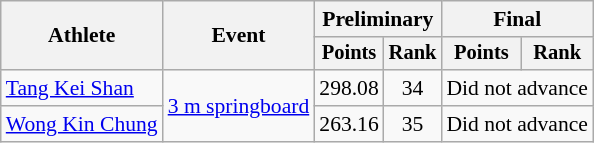<table class=wikitable style="font-size:90%">
<tr>
<th rowspan="2">Athlete</th>
<th rowspan="2">Event</th>
<th colspan="2">Preliminary</th>
<th colspan="2">Final</th>
</tr>
<tr style="font-size:95%">
<th>Points</th>
<th>Rank</th>
<th>Points</th>
<th>Rank</th>
</tr>
<tr align=center>
<td align=left><a href='#'>Tang Kei Shan</a></td>
<td align=left rowspan=2><a href='#'>3 m springboard</a></td>
<td>298.08</td>
<td>34</td>
<td colspan=2>Did not advance</td>
</tr>
<tr align=center>
<td align=left><a href='#'>Wong Kin Chung</a></td>
<td>263.16</td>
<td>35</td>
<td colspan=2>Did not advance</td>
</tr>
</table>
